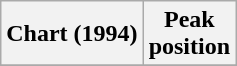<table class="wikitable sortable">
<tr>
<th>Chart (1994)</th>
<th>Peak<br>position</th>
</tr>
<tr>
</tr>
</table>
